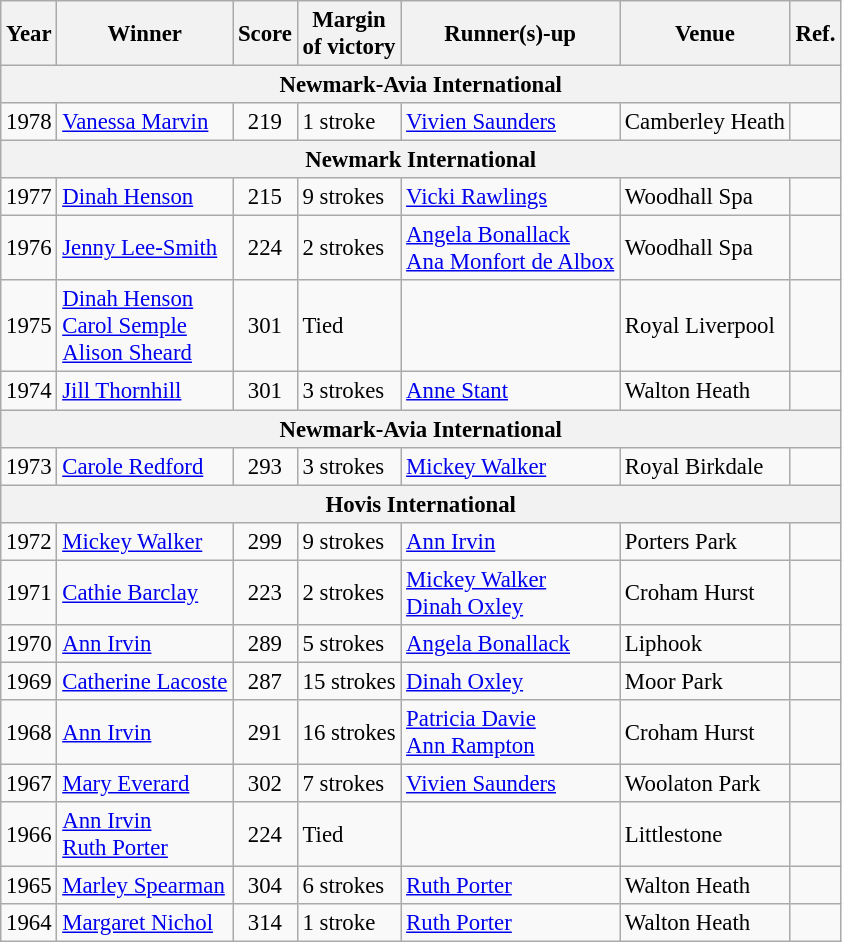<table class="wikitable" style="font-size:95%">
<tr>
<th>Year</th>
<th>Winner</th>
<th>Score</th>
<th>Margin<br>of victory</th>
<th>Runner(s)-up</th>
<th>Venue</th>
<th>Ref.</th>
</tr>
<tr>
<th colspan=7>Newmark-Avia International</th>
</tr>
<tr>
<td>1978</td>
<td> <a href='#'>Vanessa Marvin</a></td>
<td align=center>219</td>
<td>1 stroke</td>
<td> <a href='#'>Vivien Saunders</a></td>
<td>Camberley Heath</td>
<td></td>
</tr>
<tr>
<th colspan=7>Newmark International</th>
</tr>
<tr>
<td>1977</td>
<td> <a href='#'>Dinah Henson</a></td>
<td align=center>215</td>
<td>9 strokes</td>
<td> <a href='#'>Vicki Rawlings</a></td>
<td>Woodhall Spa</td>
<td></td>
</tr>
<tr>
<td>1976</td>
<td> <a href='#'>Jenny Lee-Smith</a></td>
<td align=center>224</td>
<td>2 strokes</td>
<td> <a href='#'>Angela Bonallack</a><br> <a href='#'>Ana Monfort de Albox</a></td>
<td>Woodhall Spa</td>
<td></td>
</tr>
<tr>
<td>1975</td>
<td> <a href='#'>Dinah Henson</a><br> <a href='#'>Carol Semple</a><br> <a href='#'>Alison Sheard</a></td>
<td align=center>301</td>
<td>Tied</td>
<td></td>
<td>Royal Liverpool</td>
<td></td>
</tr>
<tr>
<td>1974</td>
<td> <a href='#'>Jill Thornhill</a></td>
<td align=center>301</td>
<td>3 strokes</td>
<td> <a href='#'>Anne Stant</a></td>
<td>Walton Heath</td>
<td></td>
</tr>
<tr>
<th colspan=7>Newmark-Avia International</th>
</tr>
<tr>
<td>1973</td>
<td> <a href='#'>Carole Redford</a></td>
<td align=center>293</td>
<td>3 strokes</td>
<td> <a href='#'>Mickey Walker</a></td>
<td>Royal Birkdale</td>
<td></td>
</tr>
<tr>
<th colspan=7>Hovis International</th>
</tr>
<tr>
<td>1972</td>
<td> <a href='#'>Mickey Walker</a></td>
<td align=center>299</td>
<td>9 strokes</td>
<td> <a href='#'>Ann Irvin</a></td>
<td>Porters Park</td>
<td></td>
</tr>
<tr>
<td>1971</td>
<td> <a href='#'>Cathie Barclay</a></td>
<td align=center>223</td>
<td>2 strokes</td>
<td> <a href='#'>Mickey Walker</a><br> <a href='#'>Dinah Oxley</a></td>
<td>Croham Hurst</td>
<td></td>
</tr>
<tr>
<td>1970</td>
<td> <a href='#'>Ann Irvin</a></td>
<td align=center>289</td>
<td>5 strokes</td>
<td> <a href='#'>Angela Bonallack</a></td>
<td>Liphook</td>
<td></td>
</tr>
<tr>
<td>1969</td>
<td> <a href='#'>Catherine Lacoste</a></td>
<td align=center>287</td>
<td>15 strokes</td>
<td> <a href='#'>Dinah Oxley</a></td>
<td>Moor Park</td>
<td></td>
</tr>
<tr>
<td>1968</td>
<td> <a href='#'>Ann Irvin</a></td>
<td align=center>291</td>
<td>16 strokes</td>
<td> <a href='#'>Patricia Davie</a><br> <a href='#'>Ann Rampton</a></td>
<td>Croham Hurst</td>
<td></td>
</tr>
<tr>
<td>1967</td>
<td> <a href='#'>Mary Everard</a></td>
<td align=center>302</td>
<td>7 strokes</td>
<td> <a href='#'>Vivien Saunders</a></td>
<td>Woolaton Park</td>
<td></td>
</tr>
<tr>
<td>1966</td>
<td> <a href='#'>Ann Irvin</a><br> <a href='#'>Ruth Porter</a></td>
<td align=center>224</td>
<td>Tied</td>
<td></td>
<td>Littlestone</td>
<td></td>
</tr>
<tr>
<td>1965</td>
<td> <a href='#'>Marley Spearman</a></td>
<td align=center>304</td>
<td>6 strokes</td>
<td> <a href='#'>Ruth Porter</a></td>
<td>Walton Heath</td>
<td></td>
</tr>
<tr>
<td>1964</td>
<td> <a href='#'>Margaret Nichol</a></td>
<td align=center>314</td>
<td>1 stroke</td>
<td> <a href='#'>Ruth Porter</a></td>
<td>Walton Heath</td>
<td></td>
</tr>
</table>
